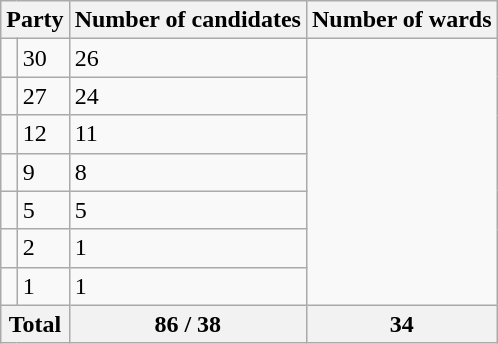<table class="wikitable">
<tr>
<th colspan=2>Party</th>
<th>Number of candidates</th>
<th>Number of wards</th>
</tr>
<tr>
<td></td>
<td>30</td>
<td>26</td>
</tr>
<tr>
<td></td>
<td>27</td>
<td>24</td>
</tr>
<tr>
<td></td>
<td>12</td>
<td>11</td>
</tr>
<tr>
<td></td>
<td>9</td>
<td>8</td>
</tr>
<tr>
<td></td>
<td>5</td>
<td>5</td>
</tr>
<tr>
<td></td>
<td>2</td>
<td>1</td>
</tr>
<tr>
<td></td>
<td>1</td>
<td>1</td>
</tr>
<tr>
<th colspan =2>Total</th>
<th>86 / 38</th>
<th>34</th>
</tr>
</table>
